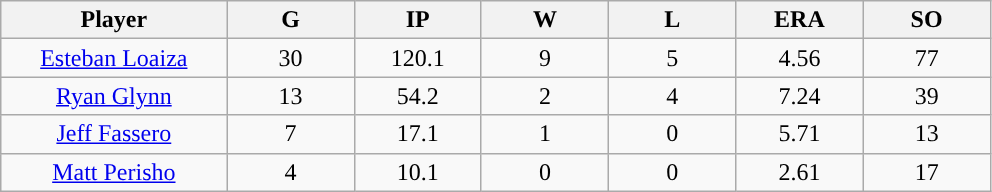<table class="wikitable sortable">
<tr>
<th bgcolor="#DDDDFF" width="16%">Player</th>
<th bgcolor="#DDDDFF" width="9%">G</th>
<th bgcolor="#DDDDFF" width="9%">IP</th>
<th bgcolor="#DDDDFF" width="9%">W</th>
<th bgcolor="#DDDDFF" width="9%">L</th>
<th bgcolor="#DDDDFF" width="9%">ERA</th>
<th bgcolor="#DDDDFF" width="9%">SO</th>
</tr>
<tr align="center">
<td><a href='#'>Esteban Loaiza</a></td>
<td>30</td>
<td>120.1</td>
<td>9</td>
<td>5</td>
<td>4.56</td>
<td>77</td>
</tr>
<tr align="center">
<td><a href='#'>Ryan Glynn</a></td>
<td>13</td>
<td>54.2</td>
<td>2</td>
<td>4</td>
<td>7.24</td>
<td>39</td>
</tr>
<tr align="center">
<td><a href='#'>Jeff Fassero</a></td>
<td>7</td>
<td>17.1</td>
<td>1</td>
<td>0</td>
<td>5.71</td>
<td>13</td>
</tr>
<tr align="center">
<td><a href='#'>Matt Perisho</a></td>
<td>4</td>
<td>10.1</td>
<td>0</td>
<td>0</td>
<td>2.61</td>
<td>17</td>
</tr>
</table>
